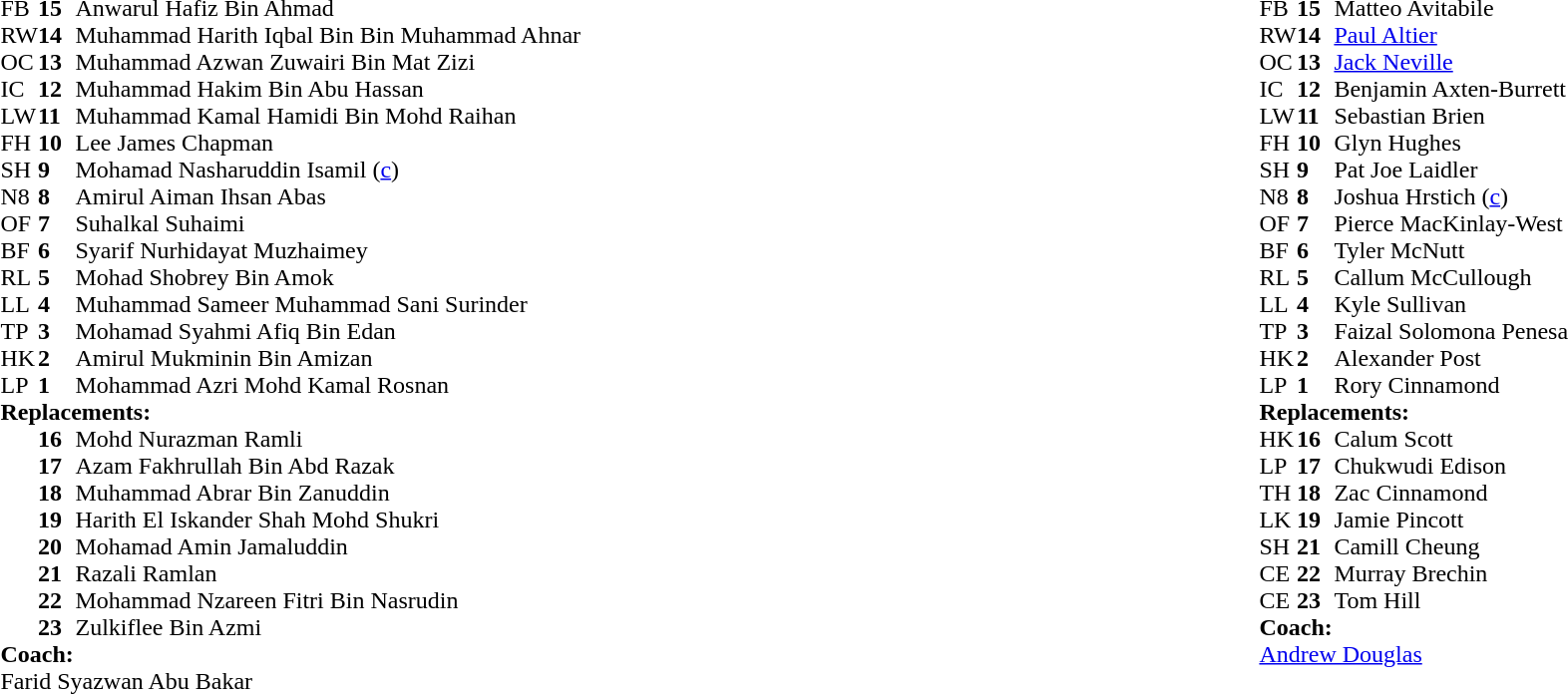<table style="width:100%">
<tr>
<td style="vertical-align:top; width:50%"><br><table cellspacing="0" cellpadding="0">
<tr>
<th width="25"></th>
<th width="25"></th>
</tr>
<tr>
<td>FB</td>
<td><strong>15</strong></td>
<td>Anwarul Hafiz Bin Ahmad</td>
</tr>
<tr>
<td>RW</td>
<td><strong>14</strong></td>
<td>Muhammad Harith Iqbal Bin Bin Muhammad Ahnar</td>
</tr>
<tr>
<td>OC</td>
<td><strong>13</strong></td>
<td>Muhammad Azwan Zuwairi Bin Mat Zizi</td>
</tr>
<tr>
<td>IC</td>
<td><strong>12</strong></td>
<td>Muhammad Hakim Bin Abu Hassan</td>
</tr>
<tr>
<td>LW</td>
<td><strong>11</strong></td>
<td>Muhammad Kamal Hamidi Bin Mohd Raihan</td>
</tr>
<tr>
<td>FH</td>
<td><strong>10</strong></td>
<td>Lee James Chapman</td>
</tr>
<tr>
<td>SH</td>
<td><strong>9</strong></td>
<td>Mohamad Nasharuddin Isamil  (<a href='#'>c</a>)</td>
</tr>
<tr>
<td>N8</td>
<td><strong>8</strong></td>
<td>Amirul Aiman Ihsan Abas</td>
</tr>
<tr>
<td>OF</td>
<td><strong>7</strong></td>
<td>Suhalkal Suhaimi</td>
</tr>
<tr>
<td>BF</td>
<td><strong>6</strong></td>
<td>Syarif Nurhidayat Muzhaimey</td>
</tr>
<tr>
<td>RL</td>
<td><strong>5</strong></td>
<td>Mohad Shobrey Bin Amok</td>
</tr>
<tr>
<td>LL</td>
<td><strong>4</strong></td>
<td>Muhammad Sameer Muhammad Sani Surinder</td>
</tr>
<tr>
<td>TP</td>
<td><strong>3</strong></td>
<td>Mohamad Syahmi Afiq Bin Edan</td>
</tr>
<tr>
<td>HK</td>
<td><strong>2</strong></td>
<td>Amirul Mukminin Bin Amizan</td>
</tr>
<tr>
<td>LP</td>
<td><strong>1</strong></td>
<td>Mohammad Azri Mohd Kamal Rosnan</td>
</tr>
<tr>
<td colspan="3"><strong>Replacements:</strong></td>
</tr>
<tr>
<td></td>
<td><strong>16</strong></td>
<td>Mohd Nurazman Ramli</td>
</tr>
<tr>
<td></td>
<td><strong>17</strong></td>
<td>Azam Fakhrullah Bin Abd Razak</td>
</tr>
<tr>
<td></td>
<td><strong>18</strong></td>
<td>Muhammad Abrar Bin Zanuddin</td>
</tr>
<tr>
<td></td>
<td><strong>19</strong></td>
<td>Harith El Iskander Shah Mohd Shukri</td>
</tr>
<tr>
<td></td>
<td><strong>20</strong></td>
<td>Mohamad Amin Jamaluddin</td>
</tr>
<tr>
<td></td>
<td><strong>21</strong></td>
<td>Razali Ramlan</td>
</tr>
<tr>
<td></td>
<td><strong>22</strong></td>
<td>Mohammad Nzareen Fitri Bin Nasrudin</td>
</tr>
<tr>
<td></td>
<td><strong>23</strong></td>
<td>Zulkiflee Bin Azmi</td>
</tr>
<tr>
<td colspan="3"><strong>Coach:</strong></td>
</tr>
<tr>
<td colspan="3"> Farid Syazwan Abu Bakar</td>
</tr>
</table>
</td>
<td style="vertical-align:top; width:50%"><br><table cellspacing="0" cellpadding="0" style="margin:auto">
<tr>
<th width="25"></th>
<th width="25"></th>
</tr>
<tr>
<td>FB</td>
<td><strong>15</strong></td>
<td>Matteo Avitabile</td>
</tr>
<tr>
<td>RW</td>
<td><strong>14</strong></td>
<td><a href='#'>Paul Altier</a></td>
</tr>
<tr>
<td>OC</td>
<td><strong>13</strong></td>
<td><a href='#'>Jack Neville</a></td>
</tr>
<tr>
<td>IC</td>
<td><strong>12</strong></td>
<td>Benjamin Axten-Burrett</td>
</tr>
<tr>
<td>LW</td>
<td><strong>11</strong></td>
<td>Sebastian Brien</td>
</tr>
<tr>
<td>FH</td>
<td><strong>10</strong></td>
<td>Glyn Hughes</td>
</tr>
<tr>
<td>SH</td>
<td><strong>9</strong></td>
<td>Pat Joe Laidler</td>
</tr>
<tr>
<td>N8</td>
<td><strong>8</strong></td>
<td>Joshua Hrstich (<a href='#'>c</a>)</td>
</tr>
<tr>
<td>OF</td>
<td><strong>7</strong></td>
<td>Pierce MacKinlay-West</td>
</tr>
<tr>
<td>BF</td>
<td><strong>6</strong></td>
<td>Tyler McNutt</td>
</tr>
<tr>
<td>RL</td>
<td><strong>5</strong></td>
<td>Callum McCullough</td>
</tr>
<tr>
<td>LL</td>
<td><strong>4</strong></td>
<td>Kyle Sullivan</td>
</tr>
<tr>
<td>TP</td>
<td><strong>3</strong></td>
<td>Faizal Solomona Penesa</td>
</tr>
<tr>
<td>HK</td>
<td><strong>2</strong></td>
<td>Alexander Post</td>
</tr>
<tr>
<td>LP</td>
<td><strong>1</strong></td>
<td>Rory Cinnamond</td>
</tr>
<tr>
<td colspan="3"><strong>Replacements:</strong></td>
</tr>
<tr>
<td>HK</td>
<td><strong>16</strong></td>
<td>Calum Scott</td>
</tr>
<tr>
<td>LP</td>
<td><strong>17</strong></td>
<td>Chukwudi Edison</td>
</tr>
<tr>
<td>TH</td>
<td><strong>18</strong></td>
<td>Zac Cinnamond</td>
</tr>
<tr>
<td>LK</td>
<td><strong>19</strong></td>
<td>Jamie Pincott</td>
</tr>
<tr>
<td>SH</td>
<td><strong>21</strong></td>
<td>Camill Cheung</td>
</tr>
<tr>
<td>CE</td>
<td><strong>22</strong></td>
<td>Murray Brechin</td>
</tr>
<tr>
<td>CE</td>
<td><strong>23</strong></td>
<td>Tom Hill</td>
</tr>
<tr>
<td colspan="3"><strong>Coach:</strong></td>
</tr>
<tr>
<td colspan="3"> <a href='#'>Andrew Douglas</a></td>
</tr>
</table>
</td>
</tr>
</table>
